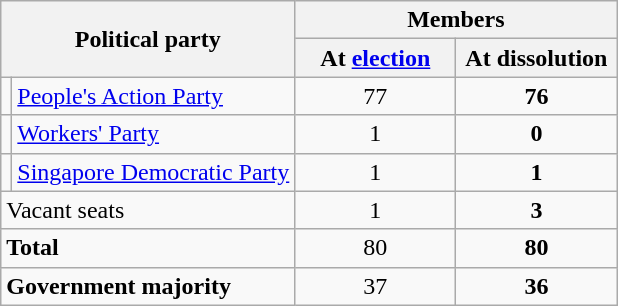<table class="wikitable" border="1">
<tr>
<th rowspan="2" colspan="2">Political party</th>
<th colspan="2">Members</th>
</tr>
<tr>
<th width="100px">At <a href='#'>election</a></th>
<th width="100px">At dissolution</th>
</tr>
<tr>
<td></td>
<td scope="row"><a href='#'>People's Action Party</a></td>
<td align="center">77</td>
<td align="center"><strong>76</strong></td>
</tr>
<tr>
<td></td>
<td scope="row"><a href='#'>Workers' Party</a></td>
<td align="center">1</td>
<td align="center"><strong>0</strong></td>
</tr>
<tr>
<td></td>
<td><a href='#'>Singapore Democratic Party</a></td>
<td align="center">1</td>
<td align="center"><strong>1</strong></td>
</tr>
<tr>
<td width="100px" colspan="2">Vacant seats</td>
<td align="center">1</td>
<td align="center"><strong>3</strong></td>
</tr>
<tr>
<td width="100px" colspan="2"><strong>Total</strong></td>
<td align="center">80</td>
<td align="center"><strong>80</strong></td>
</tr>
<tr>
<td width="100px" colspan="2"><strong>Government majority</strong></td>
<td align="center">37</td>
<td align="center"><strong>36</strong></td>
</tr>
</table>
